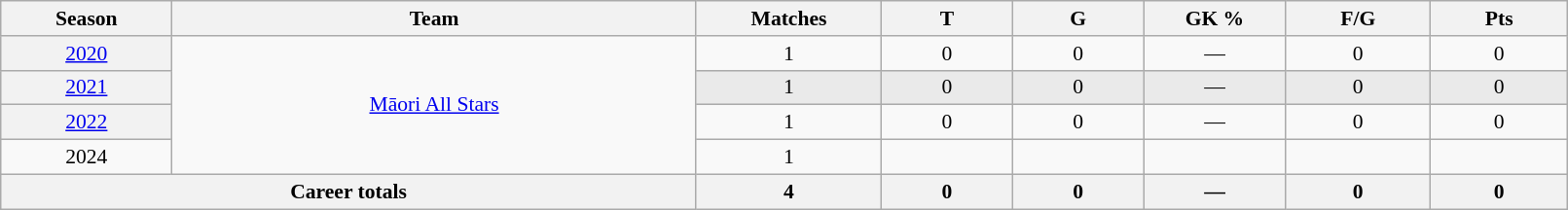<table class="wikitable sortable"  style="font-size:90%; text-align:center; width:85%;">
<tr>
<th width=2%>Season</th>
<th width=8%>Team</th>
<th width=2%>Matches</th>
<th width=2%>T</th>
<th width=2%>G</th>
<th width=2%>GK %</th>
<th width=2%>F/G</th>
<th width=2%>Pts</th>
</tr>
<tr>
<th scope="row" style="text-align:center; font-weight:normal"><a href='#'>2020</a></th>
<td rowspan="4" style="text-align:center;"> <a href='#'>Māori All Stars</a></td>
<td>1</td>
<td>0</td>
<td>0</td>
<td>—</td>
<td>0</td>
<td>0</td>
</tr>
<tr style="background:#eaeaea;">
<th scope="row" style="text-align:center; font-weight:normal"><a href='#'>2021</a></th>
<td>1</td>
<td>0</td>
<td>0</td>
<td>—</td>
<td>0</td>
<td>0</td>
</tr>
<tr>
<th scope="row" style="text-align:center; font-weight:normal"><a href='#'>2022</a></th>
<td>1</td>
<td>0</td>
<td>0</td>
<td>—</td>
<td>0</td>
<td>0</td>
</tr>
<tr>
<td>2024</td>
<td>1</td>
<td></td>
<td></td>
<td></td>
<td></td>
<td></td>
</tr>
<tr class="sortbottom">
<th colspan="2">Career totals</th>
<th>4</th>
<th>0</th>
<th>0</th>
<th>—</th>
<th>0</th>
<th>0</th>
</tr>
</table>
